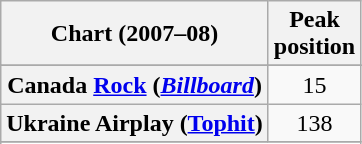<table class="wikitable sortable plainrowheaders" style="text-align:center">
<tr>
<th>Chart (2007–08)</th>
<th>Peak<br>position</th>
</tr>
<tr>
</tr>
<tr>
<th scope="row">Canada <a href='#'>Rock</a> (<em><a href='#'>Billboard</a></em>)</th>
<td>15</td>
</tr>
<tr>
<th scope="row">Ukraine Airplay (<a href='#'>Tophit</a>)</th>
<td>138</td>
</tr>
<tr>
</tr>
<tr>
</tr>
</table>
